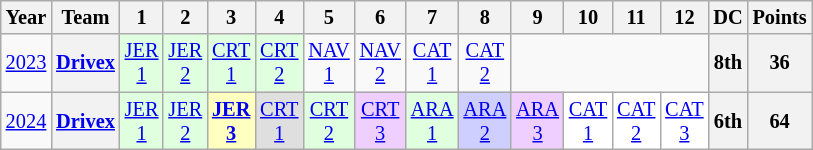<table class="wikitable" style="text-align:center; font-size:85%">
<tr>
<th>Year</th>
<th>Team</th>
<th>1</th>
<th>2</th>
<th>3</th>
<th>4</th>
<th>5</th>
<th>6</th>
<th>7</th>
<th>8</th>
<th>9</th>
<th>10</th>
<th>11</th>
<th>12</th>
<th>DC</th>
<th>Points</th>
</tr>
<tr>
<td><a href='#'>2023</a></td>
<th><a href='#'>Drivex</a></th>
<td style="background:#DFFFDF;"><a href='#'>JER<br>1</a><br></td>
<td style="background:#DFFFDF;"><a href='#'>JER<br>2</a><br></td>
<td style="background:#DFFFDF;"><a href='#'>CRT<br>1</a><br></td>
<td style="background:#DFFFDF;"><a href='#'>CRT<br>2</a><br></td>
<td><a href='#'>NAV<br>1</a></td>
<td><a href='#'>NAV<br>2</a></td>
<td><a href='#'>CAT<br>1</a></td>
<td><a href='#'>CAT<br>2</a></td>
<td colspan=4></td>
<th>8th</th>
<th>36</th>
</tr>
<tr>
<td><a href='#'>2024</a></td>
<th><a href='#'>Drivex</a></th>
<td style="background:#DFFFDF;"><a href='#'>JER<br>1</a><br></td>
<td style="background:#DFFFDF;"><a href='#'>JER<br>2</a><br></td>
<td style="background:#FFFFBF;"><strong><a href='#'>JER<br>3</a></strong><br></td>
<td style="background:#DFDFDF;"><a href='#'>CRT<br>1</a><br></td>
<td style="background:#DFFFDF;"><a href='#'>CRT<br>2</a><br></td>
<td style="background:#EFCFFF;"><a href='#'>CRT<br>3</a><br></td>
<td style="background:#DFFFDF;"><a href='#'>ARA<br>1</a><br></td>
<td style="background:#CFCFFF;"><a href='#'>ARA<br>2</a><br></td>
<td style="background:#EFCFFF;"><a href='#'>ARA<br>3</a><br></td>
<td style="background:#FFFFFF;"><a href='#'>CAT<br>1</a><br></td>
<td style="background:#FFFFFF;"><a href='#'>CAT<br>2</a><br></td>
<td style="background:#FFFFFF;"><a href='#'>CAT<br>3</a><br></td>
<th>6th</th>
<th>64</th>
</tr>
</table>
